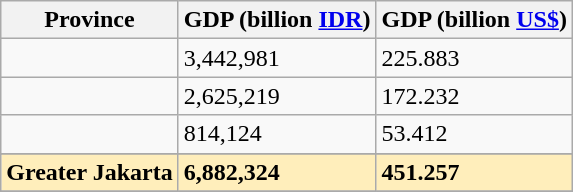<table class="wikitable">
<tr>
<th>Province</th>
<th>GDP (billion <a href='#'>IDR</a>)</th>
<th>GDP (billion <a href='#'>US$</a>)</th>
</tr>
<tr>
<td></td>
<td>3,442,981</td>
<td>225.883</td>
</tr>
<tr>
<td></td>
<td>2,625,219</td>
<td>172.232</td>
</tr>
<tr>
<td></td>
<td>814,124</td>
<td>53.412</td>
</tr>
<tr>
</tr>
<tr style="background:#feb;">
<td><strong>Greater Jakarta</strong></td>
<td><strong>6,882,324</strong></td>
<td><strong>451.257</strong></td>
</tr>
<tr>
</tr>
</table>
